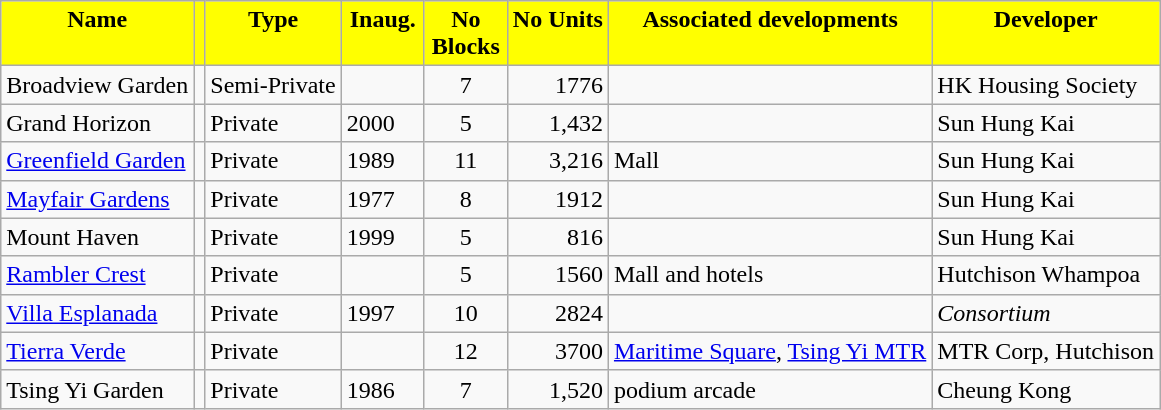<table class="wikitable">
<tr style="font-weight:bold; vertical-align:top; text-align:center; background:yellow;">
<td style="width:129.75; height:25.5;">Name</td>
<td style="width:72.75;"></td>
<td style="width:59.25;"><strong>Type</strong></td>
<td style="width:48px;"><strong>Inaug.</strong></td>
<td style="width:48px;"><strong>No Blocks</strong></td>
<td style="width:48.75;"><strong>No Units</strong></td>
<td style="width:117.75;"><strong>Associated developments</strong></td>
<td style="width:139.5;"><strong>Developer</strong></td>
</tr>
<tr style="vertical-align:bottom;">
<td style="height:12.75;">Broadview Garden</td>
<td></td>
<td>Semi-Private</td>
<td></td>
<td style="text-align:center;">7</td>
<td style="text-align:right;">1776</td>
<td></td>
<td>HK Housing Society</td>
</tr>
<tr style="vertical-align:bottom;">
<td style="height:12.75;">Grand Horizon</td>
<td></td>
<td>Private</td>
<td>2000</td>
<td style="text-align:center;">5</td>
<td style="text-align:right;">1,432</td>
<td></td>
<td>Sun Hung Kai</td>
</tr>
<tr style="vertical-align:bottom;">
<td style="height:12.75;"><a href='#'>Greenfield Garden</a></td>
<td></td>
<td>Private</td>
<td>1989</td>
<td style="text-align:center;">11</td>
<td style="text-align:right;">3,216</td>
<td>Mall</td>
<td>Sun Hung Kai</td>
</tr>
<tr style="vertical-align:bottom;">
<td style="height:12.75;"><a href='#'>Mayfair Gardens</a></td>
<td></td>
<td>Private</td>
<td>1977</td>
<td style="text-align:center;">8</td>
<td style="text-align:right;">1912</td>
<td></td>
<td>Sun Hung Kai</td>
</tr>
<tr style="vertical-align:bottom;">
<td style="height:12.75;">Mount Haven</td>
<td></td>
<td>Private</td>
<td>1999</td>
<td style="text-align:center;">5</td>
<td style="text-align:right;">816</td>
<td></td>
<td>Sun Hung Kai</td>
</tr>
<tr style="vertical-align:bottom;">
<td style="height:12.75;"><a href='#'>Rambler Crest</a></td>
<td></td>
<td>Private</td>
<td></td>
<td style="text-align:center;">5</td>
<td style="text-align:right;">1560</td>
<td>Mall and hotels</td>
<td>Hutchison Whampoa</td>
</tr>
<tr style="vertical-align:bottom;">
<td style="height:12.75;"><a href='#'>Villa Esplanada</a></td>
<td></td>
<td>Private</td>
<td>1997</td>
<td style="text-align:center;">10</td>
<td style="text-align:right;">2824</td>
<td></td>
<td style="font-style:Italic">Consortium</td>
</tr>
<tr style="vertical-align:bottom;">
<td style="height:12.75;"><a href='#'>Tierra Verde</a></td>
<td></td>
<td>Private</td>
<td></td>
<td style="text-align:center;">12</td>
<td style="text-align:right;">3700</td>
<td><a href='#'>Maritime Square</a>, <a href='#'>Tsing Yi MTR</a></td>
<td>MTR Corp, Hutchison</td>
</tr>
<tr style="vertical-align:bottom;">
<td style="height:12.75;">Tsing Yi Garden</td>
<td></td>
<td>Private</td>
<td>1986</td>
<td style="text-align:center;">7</td>
<td style="text-align:right;">1,520</td>
<td>podium arcade</td>
<td>Cheung Kong</td>
</tr>
</table>
